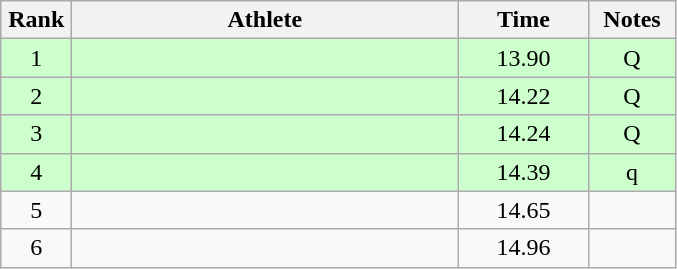<table class="wikitable" style="text-align:center">
<tr>
<th width=40>Rank</th>
<th width=250>Athlete</th>
<th width=80>Time</th>
<th width=50>Notes</th>
</tr>
<tr bgcolor=ccffcc>
<td>1</td>
<td align=left></td>
<td>13.90</td>
<td>Q</td>
</tr>
<tr bgcolor=ccffcc>
<td>2</td>
<td align=left></td>
<td>14.22</td>
<td>Q</td>
</tr>
<tr bgcolor=ccffcc>
<td>3</td>
<td align=left></td>
<td>14.24</td>
<td>Q</td>
</tr>
<tr bgcolor=ccffcc>
<td>4</td>
<td align=left></td>
<td>14.39</td>
<td>q</td>
</tr>
<tr>
<td>5</td>
<td align=left></td>
<td>14.65</td>
<td></td>
</tr>
<tr>
<td>6</td>
<td align=left></td>
<td>14.96</td>
<td></td>
</tr>
</table>
